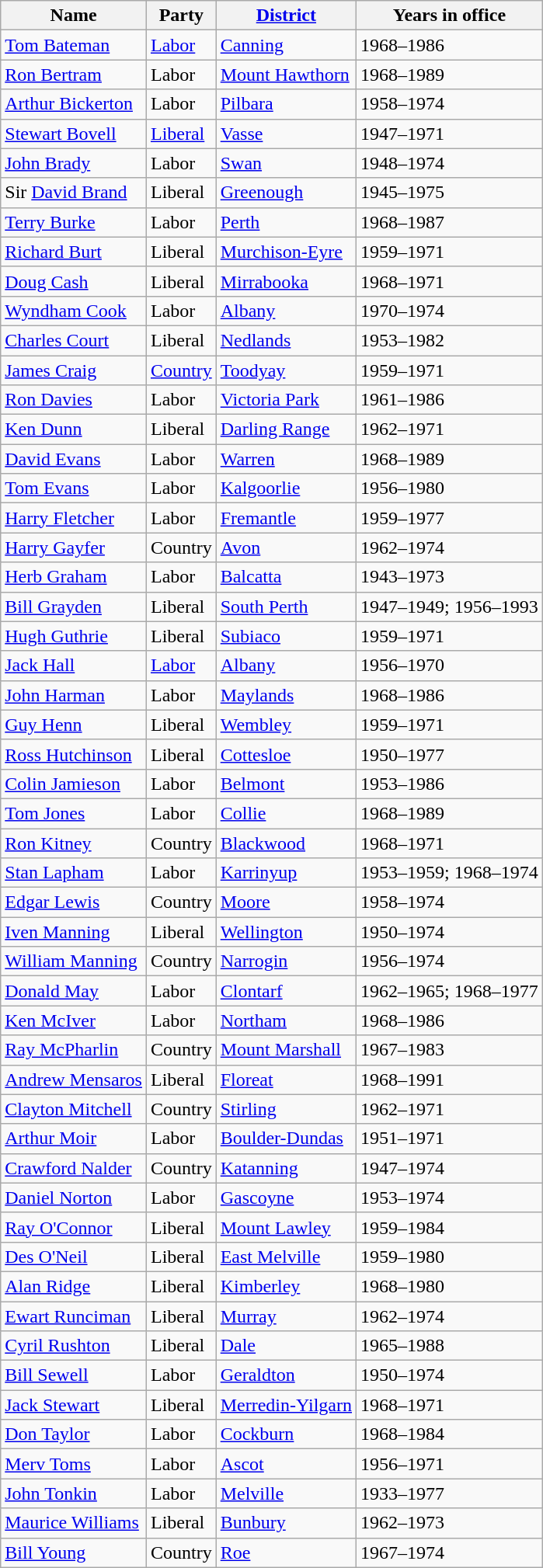<table class="wikitable sortable">
<tr>
<th><strong>Name</strong></th>
<th><strong>Party</strong></th>
<th><strong><a href='#'>District</a></strong></th>
<th><strong>Years in office</strong></th>
</tr>
<tr>
<td><a href='#'>Tom Bateman</a></td>
<td><a href='#'>Labor</a></td>
<td><a href='#'>Canning</a></td>
<td>1968–1986</td>
</tr>
<tr>
<td><a href='#'>Ron Bertram</a></td>
<td>Labor</td>
<td><a href='#'>Mount Hawthorn</a></td>
<td>1968–1989</td>
</tr>
<tr>
<td><a href='#'>Arthur Bickerton</a></td>
<td>Labor</td>
<td><a href='#'>Pilbara</a></td>
<td>1958–1974</td>
</tr>
<tr>
<td><a href='#'>Stewart Bovell</a></td>
<td><a href='#'>Liberal</a></td>
<td><a href='#'>Vasse</a></td>
<td>1947–1971</td>
</tr>
<tr>
<td><a href='#'>John Brady</a></td>
<td>Labor</td>
<td><a href='#'>Swan</a></td>
<td>1948–1974</td>
</tr>
<tr>
<td>Sir <a href='#'>David Brand</a></td>
<td>Liberal</td>
<td><a href='#'>Greenough</a></td>
<td>1945–1975</td>
</tr>
<tr>
<td><a href='#'>Terry Burke</a></td>
<td>Labor</td>
<td><a href='#'>Perth</a></td>
<td>1968–1987</td>
</tr>
<tr>
<td><a href='#'>Richard Burt</a></td>
<td>Liberal</td>
<td><a href='#'>Murchison-Eyre</a></td>
<td>1959–1971</td>
</tr>
<tr>
<td><a href='#'>Doug Cash</a></td>
<td>Liberal</td>
<td><a href='#'>Mirrabooka</a></td>
<td>1968–1971</td>
</tr>
<tr>
<td><a href='#'>Wyndham Cook</a></td>
<td>Labor</td>
<td><a href='#'>Albany</a></td>
<td>1970–1974</td>
</tr>
<tr>
<td><a href='#'>Charles Court</a></td>
<td>Liberal</td>
<td><a href='#'>Nedlands</a></td>
<td>1953–1982</td>
</tr>
<tr>
<td><a href='#'>James Craig</a></td>
<td><a href='#'>Country</a></td>
<td><a href='#'>Toodyay</a></td>
<td>1959–1971</td>
</tr>
<tr>
<td><a href='#'>Ron Davies</a></td>
<td>Labor</td>
<td><a href='#'>Victoria Park</a></td>
<td>1961–1986</td>
</tr>
<tr>
<td><a href='#'>Ken Dunn</a></td>
<td>Liberal</td>
<td><a href='#'>Darling Range</a></td>
<td>1962–1971</td>
</tr>
<tr>
<td><a href='#'>David Evans</a></td>
<td>Labor</td>
<td><a href='#'>Warren</a></td>
<td>1968–1989</td>
</tr>
<tr>
<td><a href='#'>Tom Evans</a></td>
<td>Labor</td>
<td><a href='#'>Kalgoorlie</a></td>
<td>1956–1980</td>
</tr>
<tr>
<td><a href='#'>Harry Fletcher</a></td>
<td>Labor</td>
<td><a href='#'>Fremantle</a></td>
<td>1959–1977</td>
</tr>
<tr>
<td><a href='#'>Harry Gayfer</a></td>
<td>Country</td>
<td><a href='#'>Avon</a></td>
<td>1962–1974</td>
</tr>
<tr>
<td><a href='#'>Herb Graham</a></td>
<td>Labor</td>
<td><a href='#'>Balcatta</a></td>
<td>1943–1973</td>
</tr>
<tr>
<td><a href='#'>Bill Grayden</a></td>
<td>Liberal</td>
<td><a href='#'>South Perth</a></td>
<td>1947–1949; 1956–1993</td>
</tr>
<tr>
<td><a href='#'>Hugh Guthrie</a></td>
<td>Liberal</td>
<td><a href='#'>Subiaco</a></td>
<td>1959–1971</td>
</tr>
<tr>
<td><a href='#'>Jack Hall</a></td>
<td><a href='#'>Labor</a></td>
<td><a href='#'>Albany</a></td>
<td>1956–1970</td>
</tr>
<tr>
<td><a href='#'>John Harman</a></td>
<td>Labor</td>
<td><a href='#'>Maylands</a></td>
<td>1968–1986</td>
</tr>
<tr>
<td><a href='#'>Guy Henn</a></td>
<td>Liberal</td>
<td><a href='#'>Wembley</a></td>
<td>1959–1971</td>
</tr>
<tr>
<td><a href='#'>Ross Hutchinson</a></td>
<td>Liberal</td>
<td><a href='#'>Cottesloe</a></td>
<td>1950–1977</td>
</tr>
<tr>
<td><a href='#'>Colin Jamieson</a></td>
<td>Labor</td>
<td><a href='#'>Belmont</a></td>
<td>1953–1986</td>
</tr>
<tr>
<td><a href='#'>Tom Jones</a></td>
<td>Labor</td>
<td><a href='#'>Collie</a></td>
<td>1968–1989</td>
</tr>
<tr>
<td><a href='#'>Ron Kitney</a></td>
<td>Country</td>
<td><a href='#'>Blackwood</a></td>
<td>1968–1971</td>
</tr>
<tr>
<td><a href='#'>Stan Lapham</a></td>
<td>Labor</td>
<td><a href='#'>Karrinyup</a></td>
<td>1953–1959; 1968–1974</td>
</tr>
<tr>
<td><a href='#'>Edgar Lewis</a></td>
<td>Country</td>
<td><a href='#'>Moore</a></td>
<td>1958–1974</td>
</tr>
<tr>
<td><a href='#'>Iven Manning</a></td>
<td>Liberal</td>
<td><a href='#'>Wellington</a></td>
<td>1950–1974</td>
</tr>
<tr>
<td><a href='#'>William Manning</a></td>
<td>Country</td>
<td><a href='#'>Narrogin</a></td>
<td>1956–1974</td>
</tr>
<tr>
<td><a href='#'>Donald May</a></td>
<td>Labor</td>
<td><a href='#'>Clontarf</a></td>
<td>1962–1965; 1968–1977</td>
</tr>
<tr>
<td><a href='#'>Ken McIver</a></td>
<td>Labor</td>
<td><a href='#'>Northam</a></td>
<td>1968–1986</td>
</tr>
<tr>
<td><a href='#'>Ray McPharlin</a></td>
<td>Country</td>
<td><a href='#'>Mount Marshall</a></td>
<td>1967–1983</td>
</tr>
<tr>
<td><a href='#'>Andrew Mensaros</a></td>
<td>Liberal</td>
<td><a href='#'>Floreat</a></td>
<td>1968–1991</td>
</tr>
<tr>
<td><a href='#'>Clayton Mitchell</a></td>
<td>Country</td>
<td><a href='#'>Stirling</a></td>
<td>1962–1971</td>
</tr>
<tr>
<td><a href='#'>Arthur Moir</a></td>
<td>Labor</td>
<td><a href='#'>Boulder-Dundas</a></td>
<td>1951–1971</td>
</tr>
<tr>
<td><a href='#'>Crawford Nalder</a></td>
<td>Country</td>
<td><a href='#'>Katanning</a></td>
<td>1947–1974</td>
</tr>
<tr>
<td><a href='#'>Daniel Norton</a></td>
<td>Labor</td>
<td><a href='#'>Gascoyne</a></td>
<td>1953–1974</td>
</tr>
<tr>
<td><a href='#'>Ray O'Connor</a></td>
<td>Liberal</td>
<td><a href='#'>Mount Lawley</a></td>
<td>1959–1984</td>
</tr>
<tr>
<td><a href='#'>Des O'Neil</a></td>
<td>Liberal</td>
<td><a href='#'>East Melville</a></td>
<td>1959–1980</td>
</tr>
<tr>
<td><a href='#'>Alan Ridge</a></td>
<td>Liberal</td>
<td><a href='#'>Kimberley</a></td>
<td>1968–1980</td>
</tr>
<tr>
<td><a href='#'>Ewart Runciman</a></td>
<td>Liberal</td>
<td><a href='#'>Murray</a></td>
<td>1962–1974</td>
</tr>
<tr>
<td><a href='#'>Cyril Rushton</a></td>
<td>Liberal</td>
<td><a href='#'>Dale</a></td>
<td>1965–1988</td>
</tr>
<tr>
<td><a href='#'>Bill Sewell</a></td>
<td>Labor</td>
<td><a href='#'>Geraldton</a></td>
<td>1950–1974</td>
</tr>
<tr>
<td><a href='#'>Jack Stewart</a></td>
<td>Liberal</td>
<td><a href='#'>Merredin-Yilgarn</a></td>
<td>1968–1971</td>
</tr>
<tr>
<td><a href='#'>Don Taylor</a></td>
<td>Labor</td>
<td><a href='#'>Cockburn</a></td>
<td>1968–1984</td>
</tr>
<tr>
<td><a href='#'>Merv Toms</a></td>
<td>Labor</td>
<td><a href='#'>Ascot</a></td>
<td>1956–1971</td>
</tr>
<tr>
<td><a href='#'>John Tonkin</a></td>
<td>Labor</td>
<td><a href='#'>Melville</a></td>
<td>1933–1977</td>
</tr>
<tr>
<td><a href='#'>Maurice Williams</a></td>
<td>Liberal</td>
<td><a href='#'>Bunbury</a></td>
<td>1962–1973</td>
</tr>
<tr>
<td><a href='#'>Bill Young</a></td>
<td>Country</td>
<td><a href='#'>Roe</a></td>
<td>1967–1974</td>
</tr>
</table>
